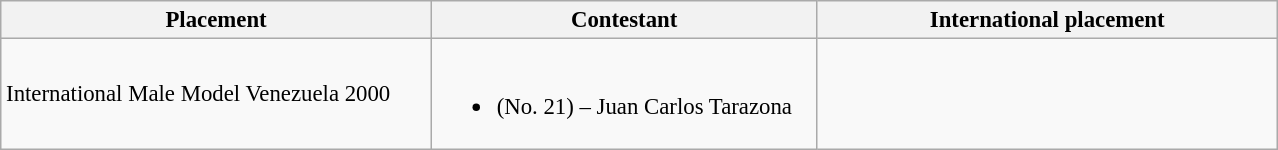<table class="wikitable sortable" style="font-size: 95%;">
<tr>
<th width="280">Placement</th>
<th width="250">Contestant</th>
<th width="300">International placement</th>
</tr>
<tr>
<td>International Male Model Venezuela 2000</td>
<td><br><ul><li> (No. 21) – Juan Carlos Tarazona</li></ul></td>
<td></td>
</tr>
</table>
